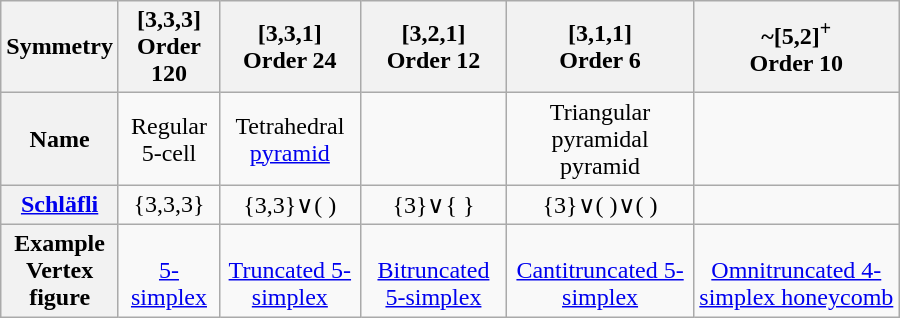<table class=wikitable width=600>
<tr>
<th>Symmetry</th>
<th>[3,3,3]<br>Order 120</th>
<th>[3,3,1]<br>Order 24</th>
<th>[3,2,1]<br>Order 12</th>
<th>[3,1,1]<br>Order 6</th>
<th>~[5,2]<sup>+</sup><br>Order 10</th>
</tr>
<tr align=center>
<th>Name</th>
<td>Regular 5-cell</td>
<td>Tetrahedral <a href='#'>pyramid</a></td>
<td></td>
<td>Triangular pyramidal pyramid</td>
<td></td>
</tr>
<tr align=center>
<th><a href='#'>Schläfli</a></th>
<td>{3,3,3}</td>
<td>{3,3}∨( )</td>
<td>{3}∨{ }</td>
<td>{3}∨( )∨( )</td>
<td></td>
</tr>
<tr align=center valign=top>
<th valign=center>Example<br>Vertex<br>figure</th>
<td><br><a href='#'>5-simplex</a></td>
<td><br><a href='#'>Truncated 5-simplex</a></td>
<td><br><a href='#'>Bitruncated 5-simplex</a></td>
<td><br><a href='#'>Cantitruncated 5-simplex</a></td>
<td><br><a href='#'>Omnitruncated 4-simplex honeycomb</a></td>
</tr>
</table>
